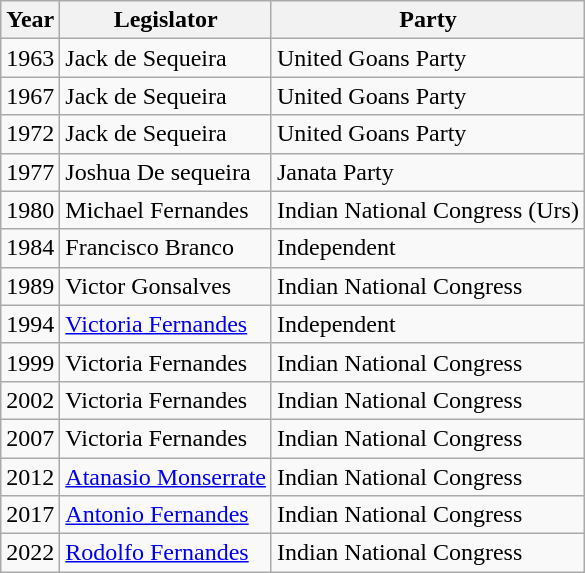<table class="wikitable">
<tr>
<th>Year</th>
<th>Legislator</th>
<th>Party</th>
</tr>
<tr>
<td>1963</td>
<td>Jack de Sequeira</td>
<td>United Goans Party</td>
</tr>
<tr>
<td>1967</td>
<td>Jack de Sequeira</td>
<td>United Goans Party</td>
</tr>
<tr>
<td>1972</td>
<td>Jack de Sequeira</td>
<td>United Goans Party</td>
</tr>
<tr>
<td>1977</td>
<td>Joshua De sequeira</td>
<td>Janata Party</td>
</tr>
<tr>
<td>1980</td>
<td>Michael Fernandes</td>
<td>Indian National Congress (Urs)</td>
</tr>
<tr>
<td>1984</td>
<td>Francisco Branco</td>
<td>Independent</td>
</tr>
<tr>
<td>1989</td>
<td>Victor Gonsalves</td>
<td>Indian National Congress</td>
</tr>
<tr>
<td>1994</td>
<td><a href='#'>Victoria Fernandes</a></td>
<td>Independent</td>
</tr>
<tr>
<td>1999</td>
<td>Victoria Fernandes</td>
<td>Indian National Congress</td>
</tr>
<tr>
<td>2002</td>
<td>Victoria Fernandes</td>
<td>Indian National Congress</td>
</tr>
<tr>
<td>2007</td>
<td>Victoria Fernandes</td>
<td>Indian National Congress</td>
</tr>
<tr>
<td>2012</td>
<td><a href='#'>Atanasio Monserrate</a></td>
<td>Indian National Congress</td>
</tr>
<tr>
<td>2017</td>
<td><a href='#'>Antonio Fernandes</a></td>
<td>Indian National Congress</td>
</tr>
<tr>
<td>2022</td>
<td><a href='#'>Rodolfo Fernandes</a></td>
<td>Indian National Congress</td>
</tr>
</table>
